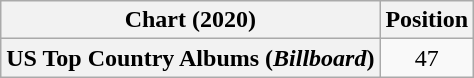<table class="wikitable plainrowheaders" style="text-align:center;">
<tr>
<th scope="col">Chart (2020)</th>
<th scope="col">Position</th>
</tr>
<tr>
<th scope="row">US Top Country Albums (<em>Billboard</em>)</th>
<td>47</td>
</tr>
</table>
